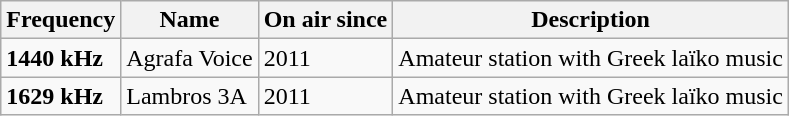<table class="wikitable">
<tr>
<th>Frequency</th>
<th>Name</th>
<th>On air since</th>
<th>Description</th>
</tr>
<tr>
<td><strong>1440 kHz</strong></td>
<td>Agrafa Voice</td>
<td>2011</td>
<td>Amateur station with Greek laïko music</td>
</tr>
<tr>
<td><strong>1629 kHz</strong></td>
<td>Lambros 3A</td>
<td>2011</td>
<td>Amateur station with Greek laïko music</td>
</tr>
</table>
